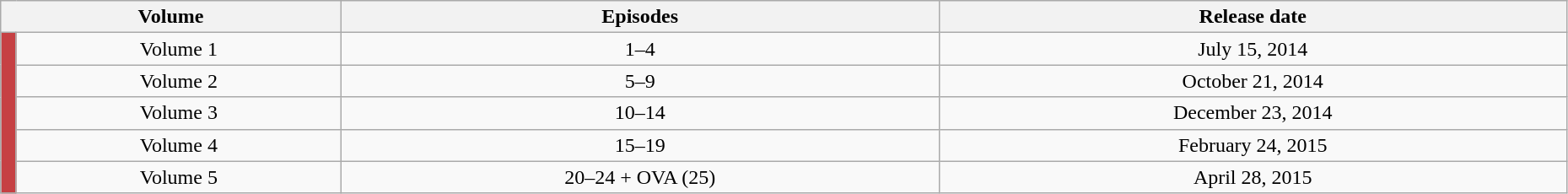<table class="wikitable" style="text-align: center; width: 98%;">
<tr>
<th colspan="2">Volume</th>
<th>Episodes</th>
<th>Release date</th>
</tr>
<tr>
<td rowspan="5" width="1%" style="background: #C64043;"></td>
<td>Volume 1</td>
<td>1–4</td>
<td>July 15, 2014</td>
</tr>
<tr>
<td>Volume 2</td>
<td>5–9</td>
<td>October 21, 2014</td>
</tr>
<tr>
<td>Volume 3</td>
<td>10–14</td>
<td>December 23, 2014</td>
</tr>
<tr>
<td>Volume 4</td>
<td>15–19</td>
<td>February 24, 2015</td>
</tr>
<tr>
<td>Volume 5</td>
<td>20–24 + OVA (25)</td>
<td>April 28, 2015</td>
</tr>
</table>
